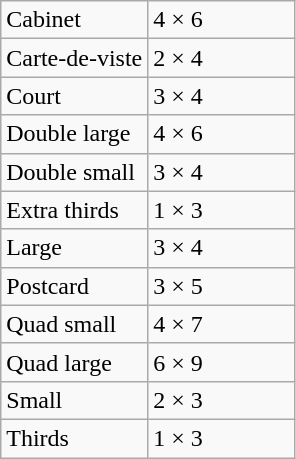<table class="wikitable">
<tr>
<td width="50%">Cabinet</td>
<td width="50%">4 × 6</td>
</tr>
<tr>
<td>Carte‑de‑viste</td>
<td>2 × 4</td>
</tr>
<tr>
<td>Court</td>
<td>3 × 4</td>
</tr>
<tr>
<td>Double large</td>
<td>4 × 6</td>
</tr>
<tr>
<td>Double small</td>
<td>3 × 4</td>
</tr>
<tr>
<td>Extra thirds</td>
<td>1 × 3</td>
</tr>
<tr>
<td>Large</td>
<td>3 × 4</td>
</tr>
<tr>
<td>Postcard</td>
<td>3 × 5</td>
</tr>
<tr>
<td>Quad small</td>
<td>4 × 7</td>
</tr>
<tr>
<td>Quad large</td>
<td>6 × 9</td>
</tr>
<tr>
<td>Small</td>
<td>2 × 3</td>
</tr>
<tr>
<td>Thirds</td>
<td>1 × 3</td>
</tr>
</table>
